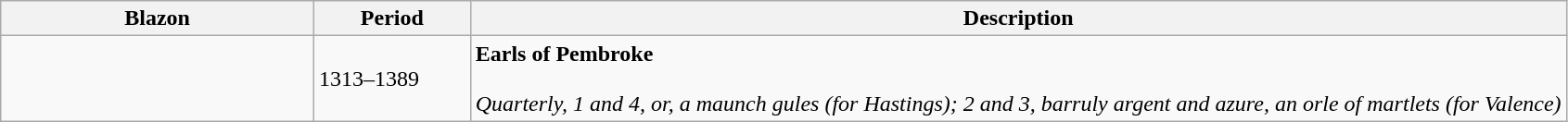<table class="wikitable">
<tr>
<th style="width:20%;">Blazon</th>
<th style="width:10%;">Period</th>
<th style="width:70%;">Description</th>
</tr>
<tr>
<td></td>
<td>1313–1389</td>
<td><strong>Earls of Pembroke</strong><br><br><em>Quarterly, 1 and 4, or, a maunch gules (for Hastings); 2 and 3, barruly argent and azure, an orle of martlets (for Valence)</em></td>
</tr>
</table>
